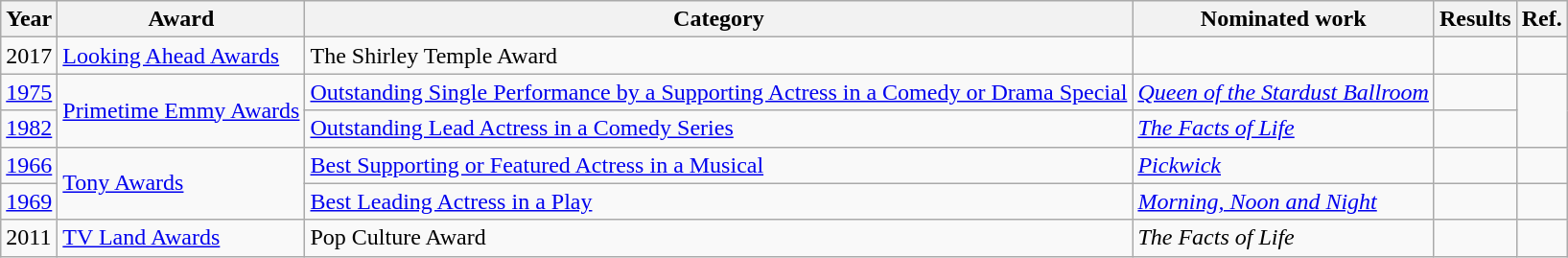<table class="wikitable">
<tr>
<th>Year</th>
<th>Award</th>
<th>Category</th>
<th>Nominated work</th>
<th>Results</th>
<th>Ref.</th>
</tr>
<tr>
<td>2017</td>
<td><a href='#'>Looking Ahead Awards</a></td>
<td>The Shirley Temple Award</td>
<td></td>
<td></td>
<td align="center"></td>
</tr>
<tr>
<td><a href='#'>1975</a></td>
<td rowspan="2"><a href='#'>Primetime Emmy Awards</a></td>
<td><a href='#'>Outstanding Single Performance by a Supporting Actress in a Comedy or Drama Special</a></td>
<td><em><a href='#'>Queen of the Stardust Ballroom</a></em></td>
<td></td>
<td align="center" rowspan="2"></td>
</tr>
<tr>
<td><a href='#'>1982</a></td>
<td><a href='#'>Outstanding Lead Actress in a Comedy Series</a></td>
<td><em><a href='#'>The Facts of Life</a></em></td>
<td></td>
</tr>
<tr>
<td><a href='#'>1966</a></td>
<td rowspan="2"><a href='#'>Tony Awards</a></td>
<td><a href='#'>Best Supporting or Featured Actress in a Musical</a></td>
<td><em><a href='#'>Pickwick</a></em></td>
<td></td>
<td align="center"></td>
</tr>
<tr>
<td><a href='#'>1969</a></td>
<td><a href='#'>Best Leading Actress in a Play</a></td>
<td><em><a href='#'>Morning, Noon and Night</a></em></td>
<td></td>
<td align="center"></td>
</tr>
<tr>
<td>2011</td>
<td><a href='#'>TV Land Awards</a></td>
<td>Pop Culture Award </td>
<td><em>The Facts of Life</em></td>
<td></td>
<td align="center"></td>
</tr>
</table>
